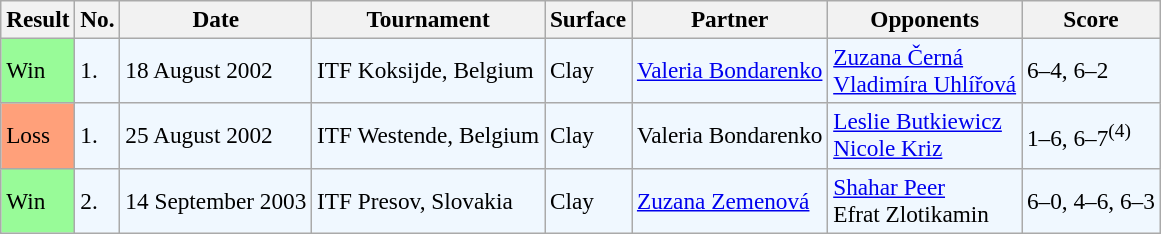<table class="sortable wikitable" style=font-size:97%>
<tr>
<th>Result</th>
<th>No.</th>
<th>Date</th>
<th>Tournament</th>
<th>Surface</th>
<th>Partner</th>
<th>Opponents</th>
<th class="unsortable">Score</th>
</tr>
<tr bgcolor="#f0f8ff">
<td bgcolor="98FB98">Win</td>
<td>1.</td>
<td>18 August 2002</td>
<td>ITF Koksijde, Belgium</td>
<td>Clay</td>
<td> <a href='#'>Valeria Bondarenko</a></td>
<td> <a href='#'>Zuzana Černá</a> <br>  <a href='#'>Vladimíra Uhlířová</a></td>
<td>6–4, 6–2</td>
</tr>
<tr bgcolor="#f0f8ff">
<td bgcolor="FFA07A">Loss</td>
<td>1.</td>
<td>25 August 2002</td>
<td>ITF Westende, Belgium</td>
<td>Clay</td>
<td> Valeria Bondarenko</td>
<td> <a href='#'>Leslie Butkiewicz</a> <br>  <a href='#'>Nicole Kriz</a></td>
<td>1–6, 6–7<sup>(4)</sup></td>
</tr>
<tr bgcolor="#f0f8ff">
<td bgcolor="98FB98">Win</td>
<td>2.</td>
<td>14 September 2003</td>
<td>ITF Presov, Slovakia</td>
<td>Clay</td>
<td> <a href='#'>Zuzana Zemenová</a></td>
<td> <a href='#'>Shahar Peer</a> <br>  Efrat Zlotikamin</td>
<td>6–0, 4–6, 6–3</td>
</tr>
</table>
